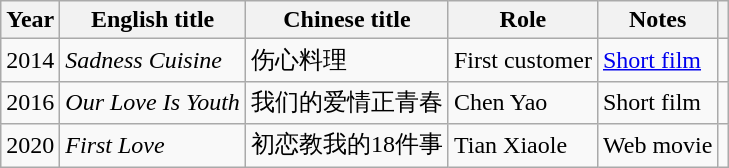<table class="wikitable sortable">
<tr>
<th>Year</th>
<th>English title</th>
<th>Chinese title</th>
<th>Role</th>
<th class="unsortable">Notes</th>
<th class="unsortable"></th>
</tr>
<tr>
<td>2014</td>
<td><em>Sadness Cuisine</em></td>
<td>伤心料理</td>
<td>First customer</td>
<td><a href='#'>Short film</a></td>
<td></td>
</tr>
<tr>
<td>2016</td>
<td><em>Our Love Is Youth</em></td>
<td>我们的爱情正青春</td>
<td>Chen Yao</td>
<td>Short film</td>
<td></td>
</tr>
<tr>
<td>2020</td>
<td><em>First Love</em></td>
<td>初恋教我的18件事</td>
<td>Tian Xiaole</td>
<td>Web movie</td>
<td></td>
</tr>
</table>
